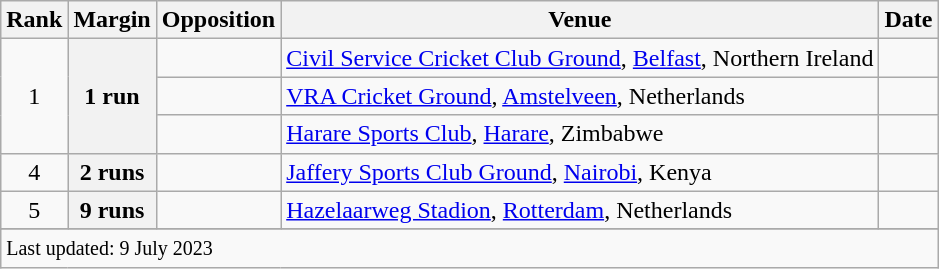<table class="wikitable plainrowheaders sortable">
<tr>
<th scope=col>Rank</th>
<th scope=col>Margin</th>
<th scope=col>Opposition</th>
<th scope=col>Venue</th>
<th scope=col>Date</th>
</tr>
<tr>
<td rowspan="3" align="center">1</td>
<th rowspan="3" scope="row" style="text-align:center;">1 run</th>
<td></td>
<td><a href='#'>Civil Service Cricket Club Ground</a>, <a href='#'>Belfast</a>, Northern Ireland</td>
<td></td>
</tr>
<tr>
<td></td>
<td><a href='#'>VRA Cricket Ground</a>, <a href='#'>Amstelveen</a>, Netherlands</td>
<td></td>
</tr>
<tr>
<td></td>
<td><a href='#'>Harare Sports Club</a>, <a href='#'>Harare</a>, Zimbabwe</td>
<td></td>
</tr>
<tr>
<td align=center>4</td>
<th scope=row style="text-align:center;">2 runs</th>
<td></td>
<td><a href='#'>Jaffery Sports Club Ground</a>, <a href='#'>Nairobi</a>, Kenya</td>
<td></td>
</tr>
<tr>
<td align=center>5</td>
<th scope=row style="text-align:center;">9 runs</th>
<td></td>
<td><a href='#'>Hazelaarweg Stadion</a>, <a href='#'>Rotterdam</a>, Netherlands</td>
<td></td>
</tr>
<tr>
</tr>
<tr class=sortbottom>
<td colspan=5><small>Last updated: 9 July 2023</small></td>
</tr>
</table>
